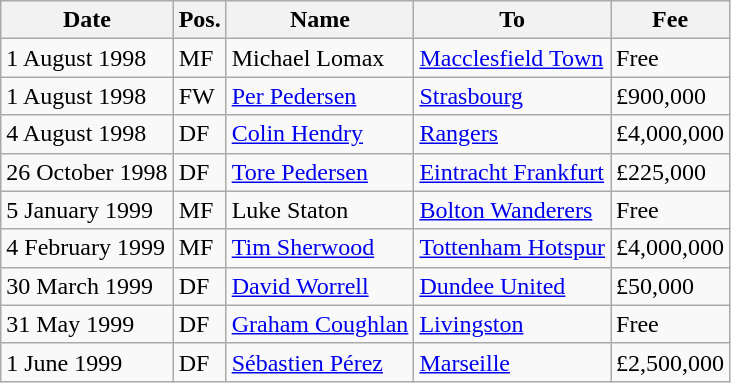<table class="wikitable">
<tr>
<th>Date</th>
<th>Pos.</th>
<th>Name</th>
<th>To</th>
<th>Fee</th>
</tr>
<tr>
<td>1 August 1998</td>
<td>MF</td>
<td> Michael Lomax</td>
<td> <a href='#'>Macclesfield Town</a></td>
<td>Free</td>
</tr>
<tr>
<td>1 August 1998</td>
<td>FW</td>
<td> <a href='#'>Per Pedersen</a></td>
<td> <a href='#'>Strasbourg</a></td>
<td>£900,000</td>
</tr>
<tr>
<td>4 August 1998</td>
<td>DF</td>
<td> <a href='#'>Colin Hendry</a></td>
<td> <a href='#'>Rangers</a></td>
<td>£4,000,000</td>
</tr>
<tr>
<td>26 October 1998</td>
<td>DF</td>
<td> <a href='#'>Tore Pedersen</a></td>
<td> <a href='#'>Eintracht Frankfurt</a></td>
<td>£225,000</td>
</tr>
<tr>
<td>5 January 1999</td>
<td>MF</td>
<td> Luke Staton</td>
<td> <a href='#'>Bolton Wanderers</a></td>
<td>Free</td>
</tr>
<tr>
<td>4 February 1999</td>
<td>MF</td>
<td> <a href='#'>Tim Sherwood</a></td>
<td> <a href='#'>Tottenham Hotspur</a></td>
<td>£4,000,000</td>
</tr>
<tr>
<td>30 March 1999</td>
<td>DF</td>
<td> <a href='#'>David Worrell</a></td>
<td> <a href='#'>Dundee United</a></td>
<td>£50,000</td>
</tr>
<tr>
<td>31 May 1999</td>
<td>DF</td>
<td> <a href='#'>Graham Coughlan</a></td>
<td> <a href='#'>Livingston</a></td>
<td>Free</td>
</tr>
<tr>
<td>1 June 1999</td>
<td>DF</td>
<td> <a href='#'>Sébastien Pérez</a></td>
<td> <a href='#'>Marseille</a></td>
<td>£2,500,000</td>
</tr>
</table>
